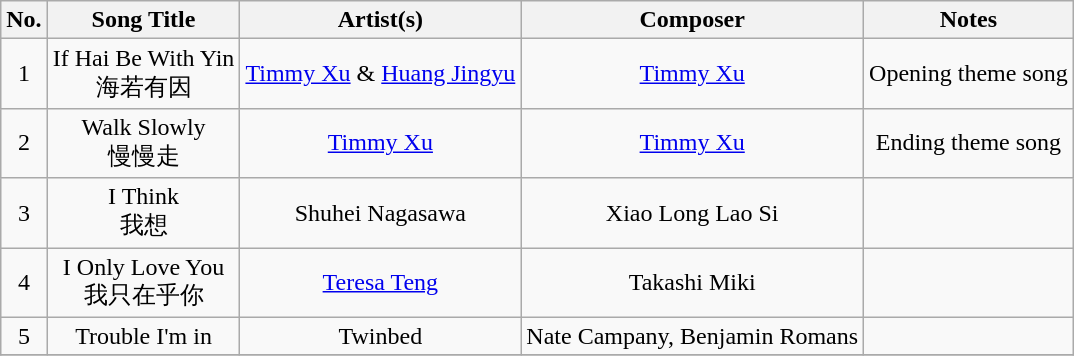<table class="wikitable" style="text-align:center;">
<tr>
<th>No.</th>
<th>Song Title</th>
<th>Artist(s)</th>
<th>Composer</th>
<th>Notes</th>
</tr>
<tr>
<td>1</td>
<td>If Hai Be With Yin <br> 海若有因</td>
<td><a href='#'>Timmy Xu</a> & <a href='#'>Huang Jingyu</a></td>
<td><a href='#'>Timmy Xu</a></td>
<td>Opening theme song</td>
</tr>
<tr>
<td>2</td>
<td>Walk Slowly <br> 慢慢走</td>
<td><a href='#'>Timmy Xu</a></td>
<td><a href='#'>Timmy Xu</a></td>
<td>Ending theme song</td>
</tr>
<tr>
<td>3</td>
<td>I Think <br> 我想</td>
<td>Shuhei Nagasawa</td>
<td>Xiao Long Lao Si</td>
<td></td>
</tr>
<tr>
<td>4</td>
<td>I Only Love You <br> 我只在乎你</td>
<td><a href='#'>Teresa Teng</a></td>
<td>Takashi Miki</td>
<td></td>
</tr>
<tr>
<td>5</td>
<td>Trouble I'm in</td>
<td>Twinbed</td>
<td>Nate Campany, Benjamin Romans</td>
<td></td>
</tr>
<tr>
</tr>
</table>
